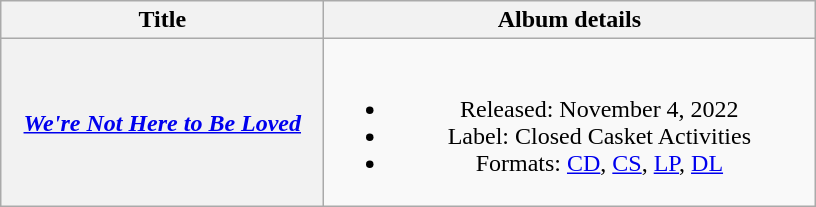<table class="wikitable plainrowheaders" style="text-align:center;">
<tr>
<th scope="col" style="width:13em;">Title</th>
<th scope="col" style="width:20em;">Album details</th>
</tr>
<tr>
<th scope="row"><em><a href='#'>We're Not Here to Be Loved</a></em></th>
<td><br><ul><li>Released: November 4, 2022</li><li>Label: Closed Casket Activities</li><li>Formats: <a href='#'>CD</a>, <a href='#'>CS</a>, <a href='#'>LP</a>, <a href='#'>DL</a></li></ul></td>
</tr>
</table>
